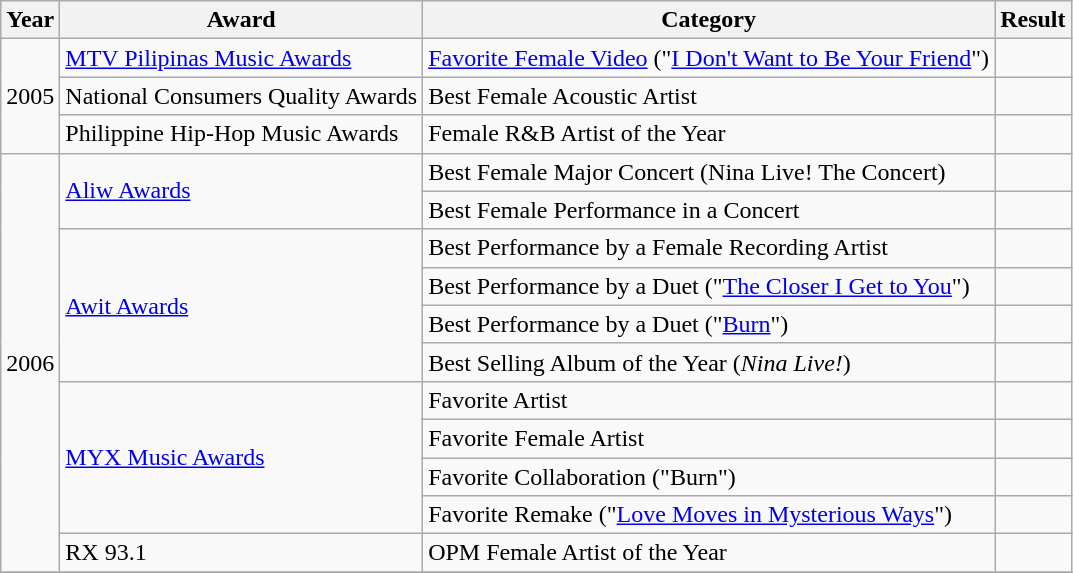<table class="wikitable">
<tr>
<th>Year</th>
<th>Award</th>
<th>Category</th>
<th>Result</th>
</tr>
<tr>
<td rowspan="3">2005</td>
<td><a href='#'>MTV Pilipinas Music Awards</a></td>
<td><a href='#'>Favorite Female Video</a> ("<a href='#'>I Don't Want to Be Your Friend</a>")</td>
<td></td>
</tr>
<tr>
<td>National Consumers Quality Awards</td>
<td>Best Female Acoustic Artist</td>
<td></td>
</tr>
<tr>
<td>Philippine Hip-Hop Music Awards</td>
<td>Female R&B Artist of the Year</td>
<td></td>
</tr>
<tr>
<td rowspan="11">2006</td>
<td rowspan="2"><a href='#'>Aliw Awards</a></td>
<td>Best Female Major Concert (Nina Live! The Concert)</td>
<td></td>
</tr>
<tr>
<td>Best Female Performance in a Concert</td>
<td></td>
</tr>
<tr>
<td rowspan="4"><a href='#'>Awit Awards</a></td>
<td>Best Performance by a Female Recording Artist</td>
<td></td>
</tr>
<tr>
<td>Best Performance by a Duet ("<a href='#'>The Closer I Get to You</a>")</td>
<td></td>
</tr>
<tr>
<td>Best Performance by a Duet ("<a href='#'>Burn</a>")</td>
<td></td>
</tr>
<tr>
<td>Best Selling Album of the Year (<em>Nina Live!</em>)</td>
<td></td>
</tr>
<tr>
<td rowspan="4"><a href='#'>MYX Music Awards</a></td>
<td>Favorite Artist</td>
<td></td>
</tr>
<tr>
<td>Favorite Female Artist</td>
<td></td>
</tr>
<tr>
<td>Favorite Collaboration ("Burn")</td>
<td></td>
</tr>
<tr>
<td>Favorite Remake ("<a href='#'>Love Moves in Mysterious Ways</a>")</td>
<td></td>
</tr>
<tr>
<td>RX 93.1</td>
<td>OPM Female Artist of the Year</td>
<td></td>
</tr>
<tr>
</tr>
</table>
